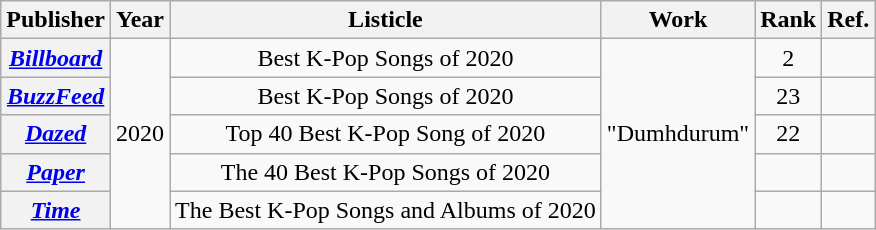<table class="wikitable plainrowheaders" style="text-align:center">
<tr>
<th scope="col">Publisher</th>
<th scope="col">Year</th>
<th scope="col">Listicle</th>
<th scope="col">Work</th>
<th scope="col">Rank</th>
<th scope="col" class="unsortable">Ref.</th>
</tr>
<tr>
<th scope="row"><em><a href='#'>Billboard</a></em></th>
<td rowspan="7">2020</td>
<td>Best K-Pop Songs of 2020</td>
<td rowspan="7">"Dumhdurum"</td>
<td>2</td>
<td style="text-align:center;"></td>
</tr>
<tr>
<th scope="row"><em><a href='#'>BuzzFeed</a></em></th>
<td>Best K-Pop Songs of 2020</td>
<td>23</td>
<td style="text-align:center;"></td>
</tr>
<tr>
<th scope="row"><em><a href='#'>Dazed</a></em></th>
<td>Top 40 Best K-Pop Song of 2020</td>
<td>22</td>
<td style="text-align:center;"></td>
</tr>
<tr>
<th scope="row"><em><a href='#'>Paper</a></em></th>
<td>The 40 Best K-Pop Songs of 2020</td>
<td></td>
<td style="text-align:center"></td>
</tr>
<tr>
<th scope="row"><em><a href='#'>Time</a></em></th>
<td>The Best K-Pop Songs and Albums of 2020</td>
<td></td>
<td style="text-align:center"></td>
</tr>
</table>
